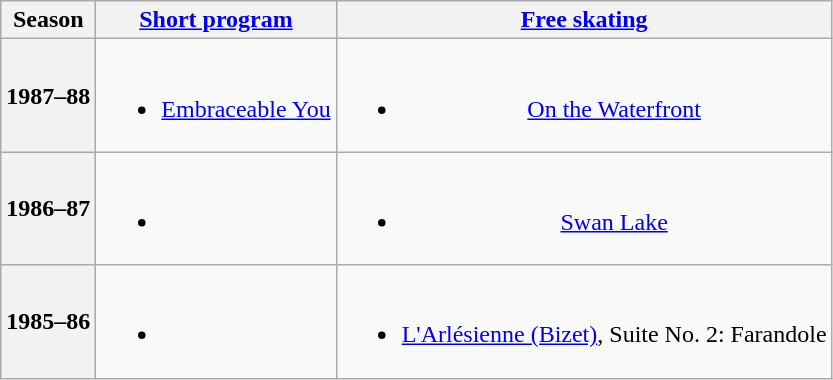<table class=wikitable style=text-align:center>
<tr>
<th>Season</th>
<th><a href='#'>Short program</a></th>
<th><a href='#'>Free skating</a></th>
</tr>
<tr>
<th>1987–88</th>
<td><br><ul><li><a href='#'>Embraceable You</a> <br></li></ul></td>
<td><br><ul><li><a href='#'>On the Waterfront</a> <br></li></ul></td>
</tr>
<tr>
<th>1986–87</th>
<td><br><ul><li></li></ul></td>
<td><br><ul><li><a href='#'>Swan Lake</a> <br></li></ul></td>
</tr>
<tr>
<th>1985–86</th>
<td><br><ul><li></li></ul></td>
<td><br><ul><li><a href='#'>L'Arlésienne (Bizet)</a>, Suite No. 2: Farandole <br></li></ul></td>
</tr>
</table>
